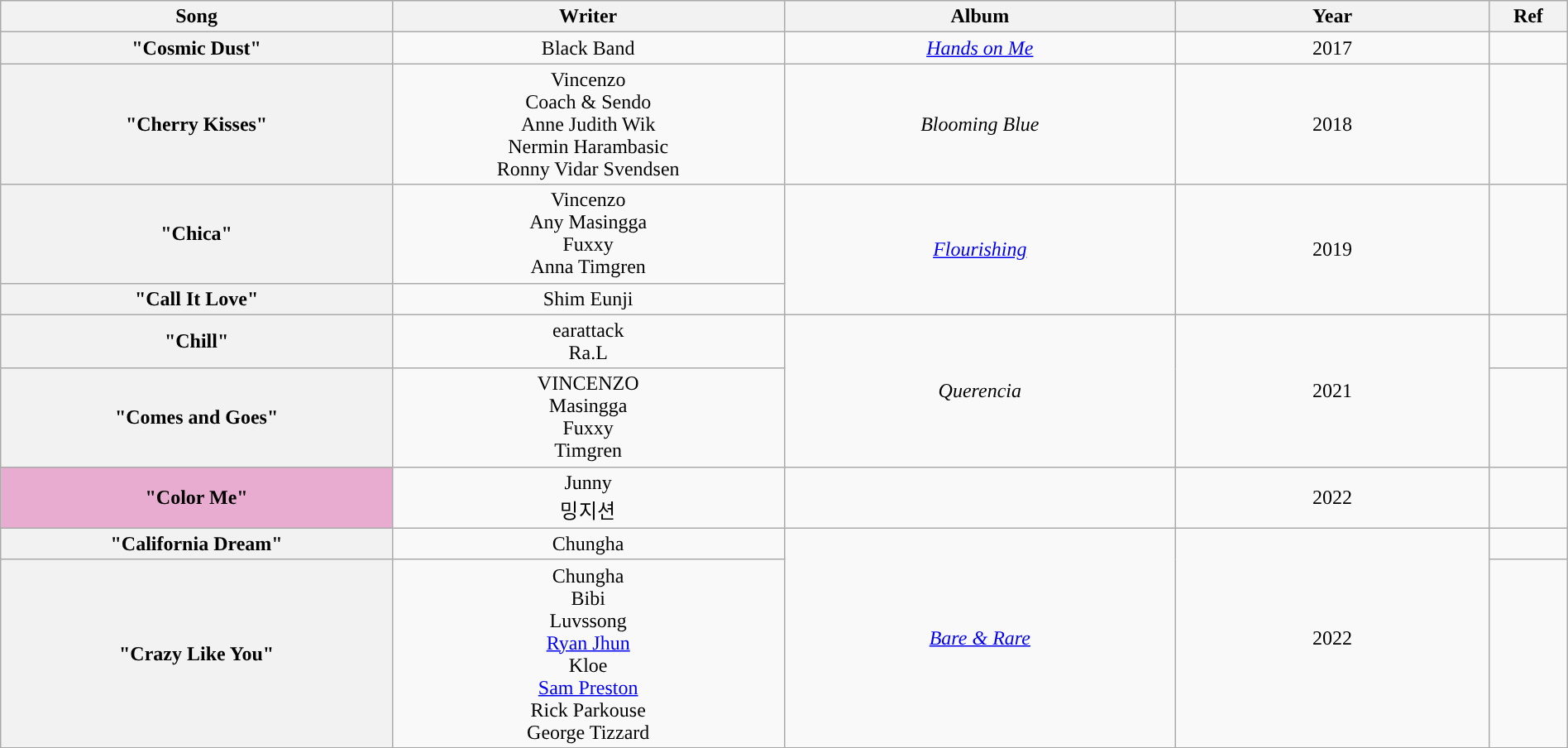<table class="wikitable" style="text-align:center; width:100%">
<tr>
<th style="width:25%">Song</th>
<th style="width:25%">Writer</th>
<th style="width:25%">Album</th>
<th style="width:20%">Year</th>
<th style="width:5%">Ref</th>
</tr>
<tr>
<th scope="row">"Cosmic Dust"</th>
<td>Black Band</td>
<td><em><a href='#'>Hands on Me</a></em></td>
<td>2017</td>
<td></td>
</tr>
<tr>
<th scope="row">"Cherry Kisses"</th>
<td>Vincenzo<br>Coach & Sendo<br>Anne Judith Wik<br>Nermin Harambasic<br>Ronny Vidar Svendsen</td>
<td><em>Blooming Blue</em></td>
<td>2018</td>
<td></td>
</tr>
<tr>
<th scope="row">"Chica"</th>
<td>Vincenzo<br>Any Masingga<br>Fuxxy<br>Anna Timgren</td>
<td rowspan="2"><em><a href='#'>Flourishing</a></em></td>
<td rowspan="2">2019</td>
<td rowspan="2"></td>
</tr>
<tr>
<th scope="row">"Call It Love"</th>
<td>Shim Eunji</td>
</tr>
<tr>
<th scope="row">"Chill" </th>
<td>earattack<br>Ra.L</td>
<td rowspan="2"><em>Querencia</em></td>
<td rowspan="2">2021</td>
<td></td>
</tr>
<tr>
<th scope="row">"Comes and Goes"</th>
<td>VINCENZO<br>Masingga<br>Fuxxy<br>Timgren</td>
<td></td>
</tr>
<tr>
<th scope="row" style="background-color:#E7ACCF">"Color Me"<br> </th>
<td>Junny<br>밍지션</td>
<td></td>
<td>2022</td>
<td></td>
</tr>
<tr>
<th scope="row">"California Dream"</th>
<td>Chungha</td>
<td rowspan="2"><em><a href='#'>Bare & Rare</a></em></td>
<td rowspan="2">2022</td>
<td></td>
</tr>
<tr>
<th scope="row">"Crazy Like You"<br></th>
<td>Chungha<br>Bibi<br>Luvssong<br><a href='#'>Ryan Jhun</a><br>Kloe<br><a href='#'>Sam Preston</a><br>Rick Parkouse<br>George Tizzard</td>
<td></td>
</tr>
<tr>
</tr>
</table>
